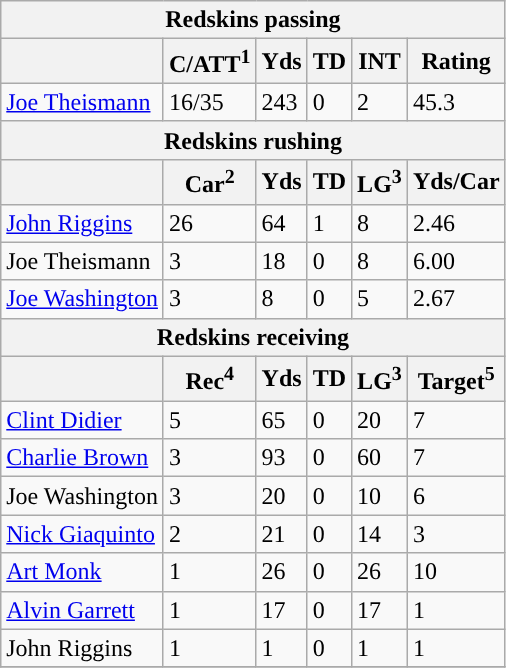<table class="wikitable">
<tr>
<th colspan="6">Redskins passing</th>
</tr>
<tr>
<th></th>
<th>C/ATT<sup>1</sup></th>
<th>Yds</th>
<th>TD</th>
<th>INT</th>
<th>Rating</th>
</tr>
<tr>
<td><a href='#'>Joe Theismann</a></td>
<td>16/35</td>
<td>243</td>
<td>0</td>
<td>2</td>
<td>45.3</td>
</tr>
<tr>
<th colspan="6">Redskins rushing</th>
</tr>
<tr>
<th></th>
<th>Car<sup>2</sup></th>
<th>Yds</th>
<th>TD</th>
<th>LG<sup>3</sup></th>
<th>Yds/Car</th>
</tr>
<tr>
<td><a href='#'>John Riggins</a></td>
<td>26</td>
<td>64</td>
<td>1</td>
<td>8</td>
<td>2.46</td>
</tr>
<tr>
<td>Joe Theismann</td>
<td>3</td>
<td>18</td>
<td>0</td>
<td>8</td>
<td>6.00</td>
</tr>
<tr>
<td><a href='#'>Joe Washington</a></td>
<td>3</td>
<td>8</td>
<td>0</td>
<td>5</td>
<td>2.67</td>
</tr>
<tr>
<th colspan="6">Redskins receiving</th>
</tr>
<tr>
<th></th>
<th>Rec<sup>4</sup></th>
<th>Yds</th>
<th>TD</th>
<th>LG<sup>3</sup></th>
<th>Target<sup>5</sup></th>
</tr>
<tr>
<td><a href='#'>Clint Didier</a></td>
<td>5</td>
<td>65</td>
<td>0</td>
<td>20</td>
<td>7</td>
</tr>
<tr>
<td><a href='#'>Charlie Brown</a></td>
<td>3</td>
<td>93</td>
<td>0</td>
<td>60</td>
<td>7</td>
</tr>
<tr>
<td>Joe Washington</td>
<td>3</td>
<td>20</td>
<td>0</td>
<td>10</td>
<td>6</td>
</tr>
<tr>
<td><a href='#'>Nick Giaquinto</a></td>
<td>2</td>
<td>21</td>
<td>0</td>
<td>14</td>
<td>3</td>
</tr>
<tr>
<td><a href='#'>Art Monk</a></td>
<td>1</td>
<td>26</td>
<td>0</td>
<td>26</td>
<td>10</td>
</tr>
<tr>
<td><a href='#'>Alvin Garrett</a></td>
<td>1</td>
<td>17</td>
<td>0</td>
<td>17</td>
<td>1</td>
</tr>
<tr>
<td>John Riggins</td>
<td>1</td>
<td>1</td>
<td>0</td>
<td>1</td>
<td>1</td>
</tr>
<tr>
</tr>
</table>
